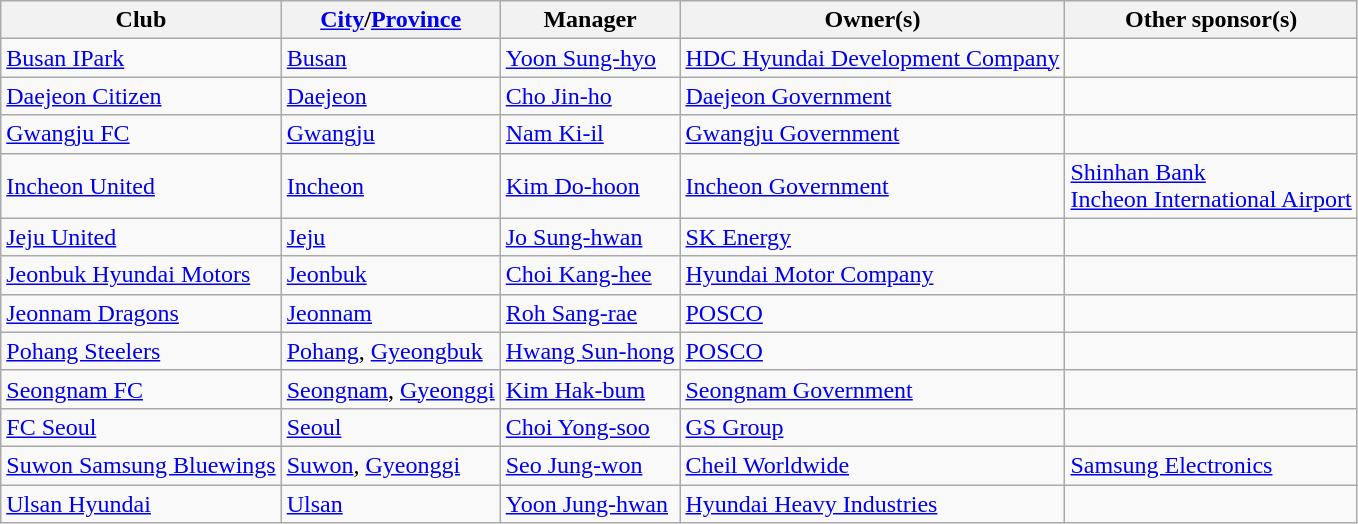<table class="wikitable" style="text-align:left">
<tr>
<th>Club</th>
<th><a href='#'>City</a>/<a href='#'>Province</a></th>
<th>Manager</th>
<th>Owner(s)</th>
<th>Other sponsor(s)</th>
</tr>
<tr>
<td><a href='#'>Busan IPark</a></td>
<td><a href='#'>Busan</a></td>
<td> <a href='#'>Yoon Sung-hyo</a></td>
<td><a href='#'>HDC Hyundai Development Company</a></td>
<td></td>
</tr>
<tr>
<td><a href='#'>Daejeon Citizen</a></td>
<td><a href='#'>Daejeon</a></td>
<td> <a href='#'>Cho Jin-ho</a></td>
<td><a href='#'>Daejeon Government</a></td>
<td></td>
</tr>
<tr>
<td><a href='#'>Gwangju FC</a></td>
<td><a href='#'>Gwangju</a></td>
<td> <a href='#'>Nam Ki-il</a></td>
<td><a href='#'>Gwangju Government</a></td>
<td></td>
</tr>
<tr>
<td><a href='#'>Incheon United</a></td>
<td><a href='#'>Incheon</a></td>
<td> <a href='#'>Kim Do-hoon</a></td>
<td><a href='#'>Incheon Government</a></td>
<td><a href='#'>Shinhan Bank</a><br><a href='#'>Incheon International Airport</a></td>
</tr>
<tr>
<td><a href='#'>Jeju United</a></td>
<td><a href='#'>Jeju</a></td>
<td> <a href='#'>Jo Sung-hwan</a></td>
<td><a href='#'>SK Energy</a></td>
<td></td>
</tr>
<tr>
<td><a href='#'>Jeonbuk Hyundai Motors</a></td>
<td><a href='#'>Jeonbuk</a></td>
<td> <a href='#'>Choi Kang-hee</a></td>
<td><a href='#'>Hyundai Motor Company</a></td>
<td></td>
</tr>
<tr>
<td><a href='#'>Jeonnam Dragons</a></td>
<td><a href='#'>Jeonnam</a></td>
<td> <a href='#'>Roh Sang-rae</a></td>
<td><a href='#'>POSCO</a></td>
<td></td>
</tr>
<tr>
<td><a href='#'>Pohang Steelers</a></td>
<td><a href='#'>Pohang</a>, <a href='#'>Gyeongbuk</a></td>
<td> <a href='#'>Hwang Sun-hong</a></td>
<td><a href='#'>POSCO</a></td>
<td></td>
</tr>
<tr>
<td><a href='#'>Seongnam FC</a></td>
<td><a href='#'>Seongnam</a>, <a href='#'>Gyeonggi</a></td>
<td> <a href='#'>Kim Hak-bum</a></td>
<td><a href='#'>Seongnam Government</a></td>
<td></td>
</tr>
<tr>
<td><a href='#'>FC Seoul</a></td>
<td><a href='#'>Seoul</a></td>
<td> <a href='#'>Choi Yong-soo</a></td>
<td><a href='#'>GS Group</a></td>
<td></td>
</tr>
<tr>
<td><a href='#'>Suwon Samsung Bluewings</a></td>
<td><a href='#'>Suwon</a>, <a href='#'>Gyeonggi</a></td>
<td> <a href='#'>Seo Jung-won</a></td>
<td><a href='#'>Cheil Worldwide</a></td>
<td><a href='#'>Samsung Electronics</a></td>
</tr>
<tr>
<td><a href='#'>Ulsan Hyundai</a></td>
<td><a href='#'>Ulsan</a></td>
<td> <a href='#'>Yoon Jung-hwan</a></td>
<td><a href='#'>Hyundai Heavy Industries</a></td>
<td></td>
</tr>
</table>
